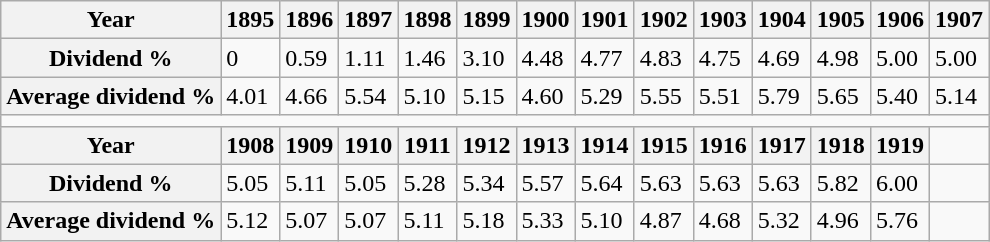<table class="wikitable">
<tr>
<th>Year</th>
<th>1895</th>
<th>1896</th>
<th>1897</th>
<th>1898</th>
<th>1899</th>
<th>1900</th>
<th>1901</th>
<th>1902</th>
<th>1903</th>
<th>1904</th>
<th>1905</th>
<th>1906</th>
<th>1907</th>
</tr>
<tr>
<th>Dividend %</th>
<td>0</td>
<td>0.59</td>
<td>1.11</td>
<td>1.46</td>
<td>3.10</td>
<td>4.48</td>
<td>4.77</td>
<td>4.83</td>
<td>4.75</td>
<td>4.69</td>
<td>4.98</td>
<td>5.00</td>
<td>5.00</td>
</tr>
<tr>
<th>Average dividend %</th>
<td>4.01</td>
<td>4.66</td>
<td>5.54</td>
<td>5.10</td>
<td>5.15</td>
<td>4.60</td>
<td>5.29</td>
<td>5.55</td>
<td>5.51</td>
<td>5.79</td>
<td>5.65</td>
<td>5.40</td>
<td>5.14</td>
</tr>
<tr>
<td colspan="14"></td>
</tr>
<tr>
<th>Year</th>
<th>1908</th>
<th>1909</th>
<th>1910</th>
<th>1911</th>
<th>1912</th>
<th>1913</th>
<th>1914</th>
<th>1915</th>
<th>1916</th>
<th>1917</th>
<th>1918</th>
<th>1919</th>
<td></td>
</tr>
<tr>
<th>Dividend %</th>
<td>5.05</td>
<td>5.11</td>
<td>5.05</td>
<td>5.28</td>
<td>5.34</td>
<td>5.57</td>
<td>5.64</td>
<td>5.63</td>
<td>5.63</td>
<td>5.63</td>
<td>5.82</td>
<td>6.00</td>
<td></td>
</tr>
<tr>
<th>Average dividend %</th>
<td>5.12</td>
<td>5.07</td>
<td>5.07</td>
<td>5.11</td>
<td>5.18</td>
<td>5.33</td>
<td>5.10</td>
<td>4.87</td>
<td>4.68</td>
<td>5.32</td>
<td>4.96</td>
<td>5.76</td>
<td></td>
</tr>
</table>
